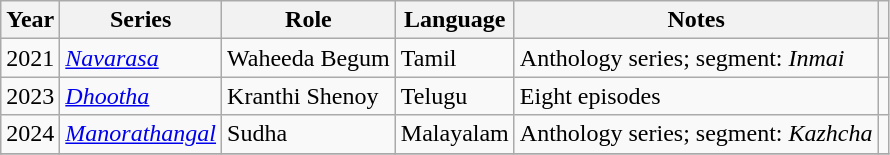<table class="wikitable plainrowheaders sortable" style="margin-right: 0;">
<tr>
<th scope="col">Year</th>
<th scope="col">Series</th>
<th scope="col">Role</th>
<th scope="col">Language</th>
<th scope="col" class="unsortable">Notes</th>
<th scope="col" class="unsortable"></th>
</tr>
<tr>
<td>2021</td>
<td><em><a href='#'>Navarasa</a></em></td>
<td>Waheeda Begum</td>
<td>Tamil</td>
<td>Anthology series; segment: <em>Inmai</em></td>
<td></td>
</tr>
<tr>
<td>2023</td>
<td><em><a href='#'>Dhootha</a></em></td>
<td>Kranthi Shenoy</td>
<td>Telugu</td>
<td>Eight episodes</td>
<td></td>
</tr>
<tr>
<td>2024</td>
<td><em><a href='#'>Manorathangal</a></em></td>
<td>Sudha</td>
<td>Malayalam</td>
<td>Anthology series; segment: <em>Kazhcha</em></td>
<td></td>
</tr>
<tr>
</tr>
</table>
